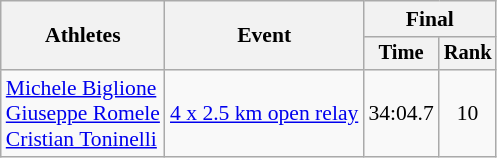<table class="wikitable" style="font-size:90%">
<tr>
<th rowspan=2>Athletes</th>
<th rowspan=2>Event</th>
<th colspan=2>Final</th>
</tr>
<tr style="font-size:95%">
<th>Time</th>
<th>Rank</th>
</tr>
<tr align=center>
<td align=left><a href='#'>Michele Biglione</a><br><a href='#'>Giuseppe Romele</a><br><a href='#'>Cristian Toninelli</a></td>
<td align=left><a href='#'>4 x 2.5 km open relay</a></td>
<td>34:04.7</td>
<td>10</td>
</tr>
</table>
